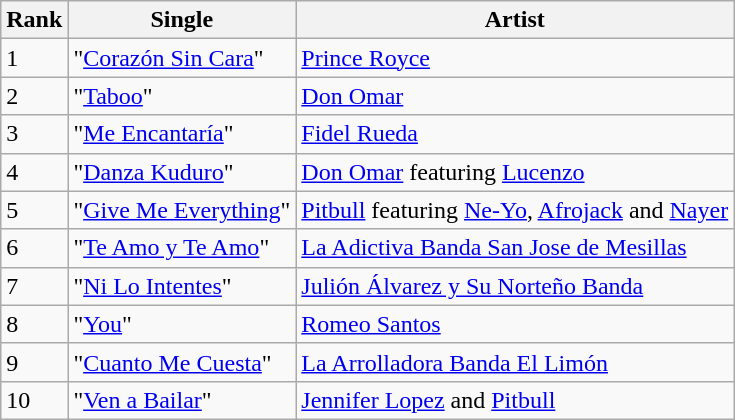<table class="wikitable sortable">
<tr>
<th>Rank</th>
<th>Single</th>
<th>Artist</th>
</tr>
<tr>
<td>1</td>
<td>"<a href='#'>Corazón Sin Cara</a>"</td>
<td><a href='#'>Prince Royce</a></td>
</tr>
<tr>
<td>2</td>
<td>"<a href='#'>Taboo</a>"</td>
<td><a href='#'>Don Omar</a></td>
</tr>
<tr>
<td>3</td>
<td>"<a href='#'>Me Encantaría</a>"</td>
<td><a href='#'>Fidel Rueda</a></td>
</tr>
<tr>
<td>4</td>
<td>"<a href='#'>Danza Kuduro</a>"</td>
<td><a href='#'>Don Omar</a> featuring <a href='#'>Lucenzo</a></td>
</tr>
<tr>
<td>5</td>
<td>"<a href='#'>Give Me Everything</a>"</td>
<td><a href='#'>Pitbull</a> featuring <a href='#'>Ne-Yo</a>, <a href='#'>Afrojack</a> and <a href='#'>Nayer</a></td>
</tr>
<tr>
<td>6</td>
<td>"<a href='#'>Te Amo y Te Amo</a>"</td>
<td><a href='#'>La Adictiva Banda San Jose de Mesillas</a></td>
</tr>
<tr>
<td>7</td>
<td>"<a href='#'>Ni Lo Intentes</a>"</td>
<td><a href='#'>Julión Álvarez y Su Norteño Banda</a></td>
</tr>
<tr>
<td>8</td>
<td>"<a href='#'>You</a>"</td>
<td><a href='#'>Romeo Santos</a></td>
</tr>
<tr>
<td>9</td>
<td>"<a href='#'>Cuanto Me Cuesta</a>"</td>
<td><a href='#'>La Arrolladora Banda El Limón</a></td>
</tr>
<tr>
<td>10</td>
<td>"<a href='#'>Ven a Bailar</a>"</td>
<td><a href='#'>Jennifer Lopez</a> and <a href='#'>Pitbull</a></td>
</tr>
</table>
